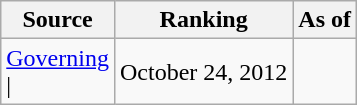<table class="wikitable" style="text-align:center">
<tr>
<th>Source</th>
<th>Ranking</th>
<th>As of</th>
</tr>
<tr>
<td align=left><a href='#'>Governing</a><br>| </td>
<td>October 24, 2012</td>
</tr>
</table>
